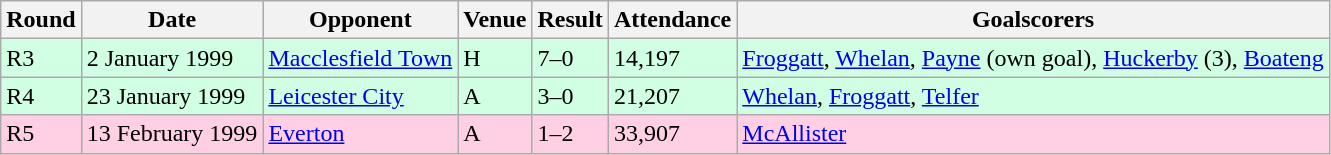<table class="wikitable">
<tr>
<th>Round</th>
<th>Date</th>
<th>Opponent</th>
<th>Venue</th>
<th>Result</th>
<th>Attendance</th>
<th>Goalscorers</th>
</tr>
<tr style="background-color: #d0ffe3;">
<td>R3</td>
<td>2 January 1999</td>
<td><a href='#'>Macclesfield Town</a></td>
<td>H</td>
<td>7–0</td>
<td>14,197</td>
<td><a href='#'>Froggatt</a>, <a href='#'>Whelan</a>, <a href='#'>Payne</a> (own goal), <a href='#'>Huckerby</a> (3), <a href='#'>Boateng</a></td>
</tr>
<tr style="background-color: #d0ffe3;">
<td>R4</td>
<td>23 January 1999</td>
<td><a href='#'>Leicester City</a></td>
<td>A</td>
<td>3–0</td>
<td>21,207</td>
<td><a href='#'>Whelan</a>, <a href='#'>Froggatt</a>, <a href='#'>Telfer</a></td>
</tr>
<tr style="background-color: #ffd0e3;">
<td>R5</td>
<td>13 February 1999</td>
<td><a href='#'>Everton</a></td>
<td>A</td>
<td>1–2</td>
<td>33,907</td>
<td><a href='#'>McAllister</a></td>
</tr>
</table>
